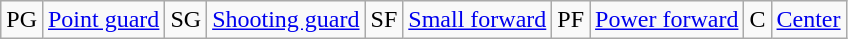<table class=wikitable>
<tr>
<td>PG</td>
<td><a href='#'>Point guard</a></td>
<td>SG</td>
<td><a href='#'>Shooting guard</a></td>
<td>SF</td>
<td><a href='#'>Small forward</a></td>
<td>PF</td>
<td><a href='#'>Power forward</a></td>
<td>C</td>
<td><a href='#'>Center</a></td>
</tr>
</table>
